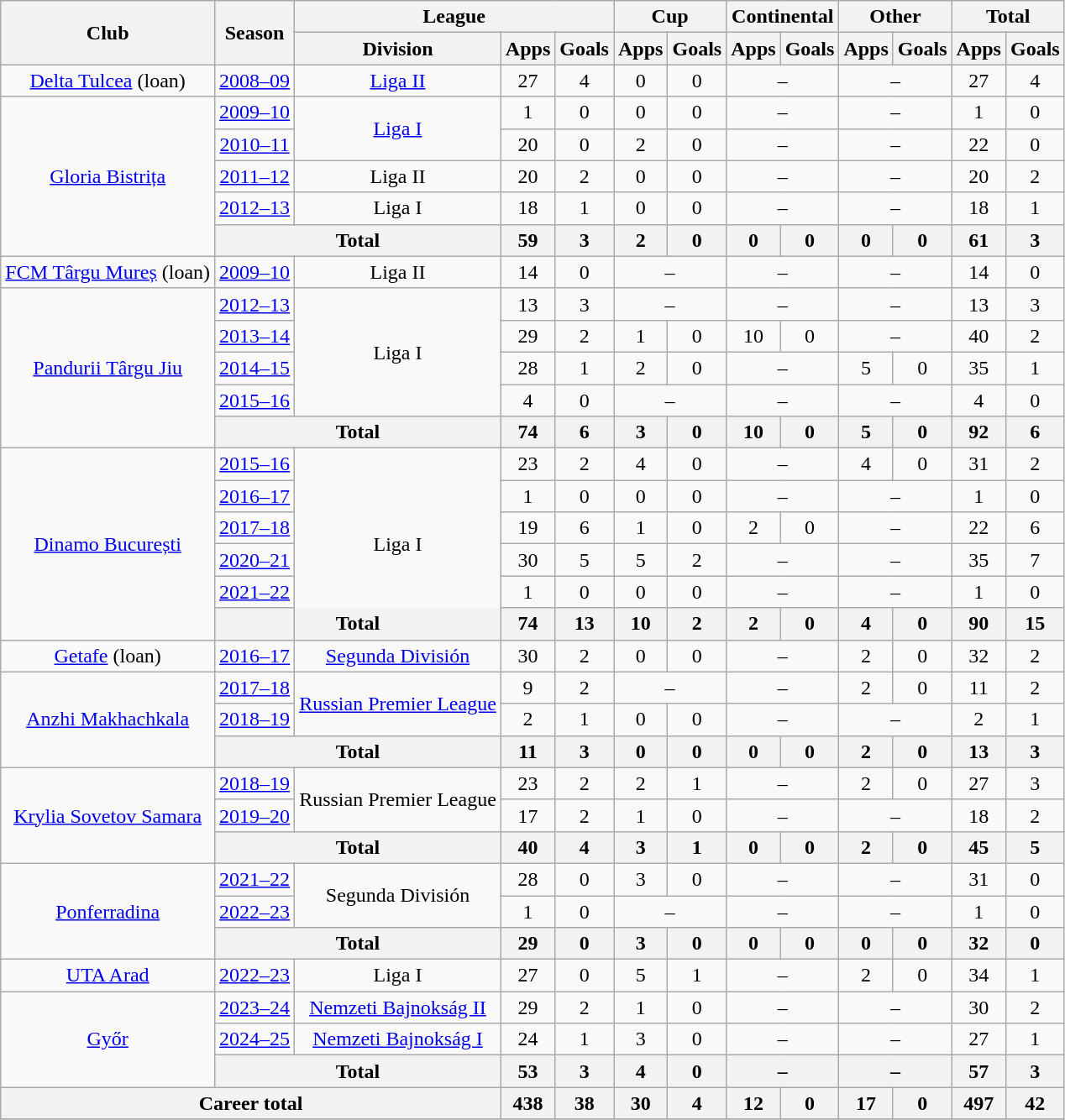<table class="wikitable" style="text-align:center">
<tr>
<th rowspan=2>Club</th>
<th rowspan=2>Season</th>
<th colspan=3>League</th>
<th colspan=2>Cup</th>
<th colspan=2>Continental</th>
<th colspan=2>Other</th>
<th colspan=2>Total</th>
</tr>
<tr>
<th>Division</th>
<th>Apps</th>
<th>Goals</th>
<th>Apps</th>
<th>Goals</th>
<th>Apps</th>
<th>Goals</th>
<th>Apps</th>
<th>Goals</th>
<th>Apps</th>
<th>Goals</th>
</tr>
<tr>
<td><a href='#'>Delta Tulcea</a> (loan)</td>
<td><a href='#'>2008–09</a></td>
<td><a href='#'>Liga II</a></td>
<td>27</td>
<td>4</td>
<td>0</td>
<td>0</td>
<td colspan=2>–</td>
<td colspan=2>–</td>
<td>27</td>
<td>4</td>
</tr>
<tr>
<td rowspan=5><a href='#'>Gloria Bistrița</a></td>
<td><a href='#'>2009–10</a></td>
<td rowspan=2><a href='#'>Liga I</a></td>
<td>1</td>
<td>0</td>
<td>0</td>
<td>0</td>
<td colspan=2>–</td>
<td colspan=2>–</td>
<td>1</td>
<td>0</td>
</tr>
<tr>
<td><a href='#'>2010–11</a></td>
<td>20</td>
<td>0</td>
<td>2</td>
<td>0</td>
<td colspan=2>–</td>
<td colspan=2>–</td>
<td>22</td>
<td>0</td>
</tr>
<tr>
<td><a href='#'>2011–12</a></td>
<td>Liga II</td>
<td>20</td>
<td>2</td>
<td>0</td>
<td>0</td>
<td colspan=2>–</td>
<td colspan=2>–</td>
<td>20</td>
<td>2</td>
</tr>
<tr>
<td><a href='#'>2012–13</a></td>
<td>Liga I</td>
<td>18</td>
<td>1</td>
<td>0</td>
<td>0</td>
<td colspan=2>–</td>
<td colspan=2>–</td>
<td>18</td>
<td>1</td>
</tr>
<tr>
<th colspan=2>Total</th>
<th>59</th>
<th>3</th>
<th>2</th>
<th>0</th>
<th>0</th>
<th>0</th>
<th>0</th>
<th>0</th>
<th>61</th>
<th>3</th>
</tr>
<tr>
<td><a href='#'>FCM Târgu Mureș</a> (loan)</td>
<td><a href='#'>2009–10</a></td>
<td>Liga II</td>
<td>14</td>
<td>0</td>
<td colspan=2>–</td>
<td colspan=2>–</td>
<td colspan=2>–</td>
<td>14</td>
<td>0</td>
</tr>
<tr>
<td rowspan=5><a href='#'>Pandurii Târgu Jiu</a></td>
<td><a href='#'>2012–13</a></td>
<td rowspan=4>Liga I</td>
<td>13</td>
<td>3</td>
<td colspan=2>–</td>
<td colspan=2>–</td>
<td colspan=2>–</td>
<td>13</td>
<td>3</td>
</tr>
<tr>
<td><a href='#'>2013–14</a></td>
<td>29</td>
<td>2</td>
<td>1</td>
<td>0</td>
<td>10</td>
<td>0</td>
<td colspan=2>–</td>
<td>40</td>
<td>2</td>
</tr>
<tr>
<td><a href='#'>2014–15</a></td>
<td>28</td>
<td>1</td>
<td>2</td>
<td>0</td>
<td colspan=2>–</td>
<td>5</td>
<td>0</td>
<td>35</td>
<td>1</td>
</tr>
<tr>
<td><a href='#'>2015–16</a></td>
<td>4</td>
<td>0</td>
<td colspan=2>–</td>
<td colspan=2>–</td>
<td colspan=2>–</td>
<td>4</td>
<td>0</td>
</tr>
<tr>
<th colspan=2>Total</th>
<th>74</th>
<th>6</th>
<th>3</th>
<th>0</th>
<th>10</th>
<th>0</th>
<th>5</th>
<th>0</th>
<th>92</th>
<th>6</th>
</tr>
<tr>
<td rowspan=6><a href='#'>Dinamo București</a></td>
<td><a href='#'>2015–16</a></td>
<td rowspan=6>Liga I</td>
<td>23</td>
<td>2</td>
<td>4</td>
<td>0</td>
<td colspan=2>–</td>
<td>4</td>
<td>0</td>
<td>31</td>
<td>2</td>
</tr>
<tr>
<td><a href='#'>2016–17</a></td>
<td>1</td>
<td>0</td>
<td>0</td>
<td>0</td>
<td colspan=2>–</td>
<td colspan=2>–</td>
<td>1</td>
<td>0</td>
</tr>
<tr>
<td><a href='#'>2017–18</a></td>
<td>19</td>
<td>6</td>
<td>1</td>
<td>0</td>
<td>2</td>
<td>0</td>
<td colspan=2>–</td>
<td>22</td>
<td>6</td>
</tr>
<tr>
<td><a href='#'>2020–21</a></td>
<td>30</td>
<td>5</td>
<td>5</td>
<td>2</td>
<td colspan=2>–</td>
<td colspan=2>–</td>
<td>35</td>
<td>7</td>
</tr>
<tr>
<td><a href='#'>2021–22</a></td>
<td>1</td>
<td>0</td>
<td>0</td>
<td>0</td>
<td colspan=2>–</td>
<td colspan=2>–</td>
<td>1</td>
<td>0</td>
</tr>
<tr>
<th colspan=2>Total</th>
<th>74</th>
<th>13</th>
<th>10</th>
<th>2</th>
<th>2</th>
<th>0</th>
<th>4</th>
<th>0</th>
<th>90</th>
<th>15</th>
</tr>
<tr>
<td><a href='#'>Getafe</a> (loan)</td>
<td><a href='#'>2016–17</a></td>
<td><a href='#'>Segunda División</a></td>
<td>30</td>
<td>2</td>
<td>0</td>
<td>0</td>
<td colspan=2>–</td>
<td>2</td>
<td>0</td>
<td>32</td>
<td>2</td>
</tr>
<tr>
<td rowspan=3><a href='#'>Anzhi Makhachkala</a></td>
<td><a href='#'>2017–18</a></td>
<td rowspan=2><a href='#'>Russian Premier League</a></td>
<td>9</td>
<td>2</td>
<td colspan=2>–</td>
<td colspan=2>–</td>
<td>2</td>
<td>0</td>
<td>11</td>
<td>2</td>
</tr>
<tr>
<td><a href='#'>2018–19</a></td>
<td>2</td>
<td>1</td>
<td>0</td>
<td>0</td>
<td colspan=2>–</td>
<td colspan=2>–</td>
<td>2</td>
<td>1</td>
</tr>
<tr>
<th colspan=2>Total</th>
<th>11</th>
<th>3</th>
<th>0</th>
<th>0</th>
<th>0</th>
<th>0</th>
<th>2</th>
<th>0</th>
<th>13</th>
<th>3</th>
</tr>
<tr>
<td rowspan=3><a href='#'>Krylia Sovetov Samara</a></td>
<td><a href='#'>2018–19</a></td>
<td rowspan=2>Russian Premier League</td>
<td>23</td>
<td>2</td>
<td>2</td>
<td>1</td>
<td colspan=2>–</td>
<td>2</td>
<td>0</td>
<td>27</td>
<td>3</td>
</tr>
<tr>
<td><a href='#'>2019–20</a></td>
<td>17</td>
<td>2</td>
<td>1</td>
<td>0</td>
<td colspan=2>–</td>
<td colspan=2>–</td>
<td>18</td>
<td>2</td>
</tr>
<tr>
<th colspan=2>Total</th>
<th>40</th>
<th>4</th>
<th>3</th>
<th>1</th>
<th>0</th>
<th>0</th>
<th>2</th>
<th>0</th>
<th>45</th>
<th>5</th>
</tr>
<tr>
<td rowspan=3><a href='#'>Ponferradina</a></td>
<td><a href='#'>2021–22</a></td>
<td rowspan=2>Segunda División</td>
<td>28</td>
<td>0</td>
<td>3</td>
<td>0</td>
<td colspan=2>–</td>
<td colspan=2>–</td>
<td>31</td>
<td>0</td>
</tr>
<tr>
<td><a href='#'>2022–23</a></td>
<td>1</td>
<td>0</td>
<td colspan=2>–</td>
<td colspan=2>–</td>
<td colspan=2>–</td>
<td>1</td>
<td>0</td>
</tr>
<tr>
<th colspan=2>Total</th>
<th>29</th>
<th>0</th>
<th>3</th>
<th>0</th>
<th>0</th>
<th>0</th>
<th>0</th>
<th>0</th>
<th>32</th>
<th>0</th>
</tr>
<tr>
<td><a href='#'>UTA Arad</a></td>
<td><a href='#'>2022–23</a></td>
<td>Liga I</td>
<td>27</td>
<td>0</td>
<td>5</td>
<td>1</td>
<td colspan=2>–</td>
<td>2</td>
<td>0</td>
<td>34</td>
<td>1</td>
</tr>
<tr>
<td rowspan=3><a href='#'>Győr</a></td>
<td><a href='#'>2023–24</a></td>
<td><a href='#'>Nemzeti Bajnokság II</a></td>
<td>29</td>
<td>2</td>
<td>1</td>
<td>0</td>
<td colspan=2>–</td>
<td colspan=2>–</td>
<td>30</td>
<td>2</td>
</tr>
<tr>
<td><a href='#'>2024–25</a></td>
<td><a href='#'>Nemzeti Bajnokság I</a></td>
<td>24</td>
<td>1</td>
<td>3</td>
<td>0</td>
<td colspan=2>–</td>
<td colspan=2>–</td>
<td>27</td>
<td>1</td>
</tr>
<tr>
<th colspan=2>Total</th>
<th>53</th>
<th>3</th>
<th>4</th>
<th>0</th>
<th colspan=2>–</th>
<th colspan=2>–</th>
<th>57</th>
<th>3</th>
</tr>
<tr>
<th colspan=3>Career total</th>
<th>438</th>
<th>38</th>
<th>30</th>
<th>4</th>
<th>12</th>
<th>0</th>
<th>17</th>
<th>0</th>
<th>497</th>
<th>42</th>
</tr>
<tr>
</tr>
</table>
